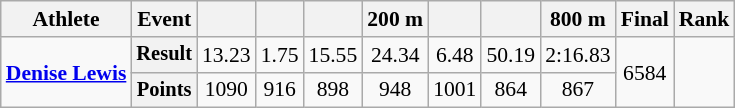<table class="wikitable" style="font-size:90%;">
<tr>
<th>Athlete</th>
<th>Event</th>
<th></th>
<th></th>
<th></th>
<th>200 m</th>
<th></th>
<th></th>
<th>800 m</th>
<th>Final</th>
<th>Rank</th>
</tr>
<tr align=center>
<td align=left rowspan=2><strong><a href='#'>Denise Lewis</a></strong></td>
<th style="font-size:95%">Result</th>
<td>13.23</td>
<td>1.75</td>
<td>15.55</td>
<td>24.34</td>
<td>6.48</td>
<td>50.19</td>
<td>2:16.83</td>
<td rowspan=2>6584</td>
<td rowspan=2></td>
</tr>
<tr align=center>
<th style="font-size:95%">Points</th>
<td>1090</td>
<td>916</td>
<td>898</td>
<td>948</td>
<td>1001</td>
<td>864</td>
<td>867</td>
</tr>
</table>
